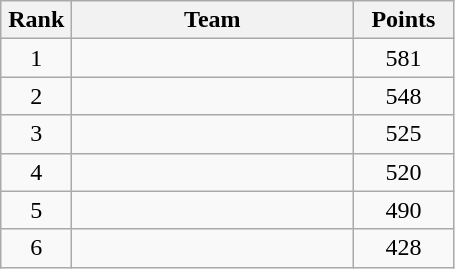<table class="wikitable" style="text-align:center;">
<tr>
<th width=40>Rank</th>
<th width=180>Team</th>
<th width=60>Points</th>
</tr>
<tr>
<td>1</td>
<td align=left></td>
<td>581</td>
</tr>
<tr>
<td>2</td>
<td align=left></td>
<td>548</td>
</tr>
<tr>
<td>3</td>
<td align=left></td>
<td>525</td>
</tr>
<tr>
<td>4</td>
<td align=left></td>
<td>520</td>
</tr>
<tr>
<td>5</td>
<td align=left></td>
<td>490</td>
</tr>
<tr>
<td>6</td>
<td align=left></td>
<td>428</td>
</tr>
</table>
